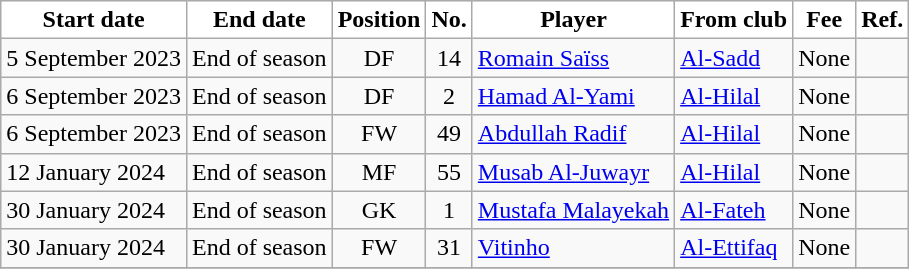<table class="wikitable sortable">
<tr>
<th style="background:white; color:black;"><strong>Start date</strong></th>
<th style="background:white; color:black;"><strong>End date</strong></th>
<th style="background:white; color:black;"><strong>Position</strong></th>
<th style="background:white; color:black;"><strong>No.</strong></th>
<th style="background:white; color:black;"><strong>Player</strong></th>
<th style="background:white; color:black;"><strong>From club</strong></th>
<th style="background:white; color:black;"><strong>Fee</strong></th>
<th style="background:white; color:black;"><strong>Ref.</strong></th>
</tr>
<tr>
<td>5 September 2023</td>
<td>End of season</td>
<td style="text-align:center;">DF</td>
<td style="text-align:center;">14</td>
<td style="text-align:left;"> <a href='#'>Romain Saïss</a></td>
<td style="text-align:left;"> <a href='#'>Al-Sadd</a></td>
<td>None</td>
<td></td>
</tr>
<tr>
<td>6 September 2023</td>
<td>End of season</td>
<td style="text-align:center;">DF</td>
<td style="text-align:center;">2</td>
<td style="text-align:left;"> <a href='#'>Hamad Al-Yami</a></td>
<td style="text-align:left;"> <a href='#'>Al-Hilal</a></td>
<td>None</td>
<td></td>
</tr>
<tr>
<td>6 September 2023</td>
<td>End of season</td>
<td style="text-align:center;">FW</td>
<td style="text-align:center;">49</td>
<td style="text-align:left;"> <a href='#'>Abdullah Radif</a></td>
<td style="text-align:left;"> <a href='#'>Al-Hilal</a></td>
<td>None</td>
<td></td>
</tr>
<tr>
<td>12 January 2024</td>
<td>End of season</td>
<td style="text-align:center;">MF</td>
<td style="text-align:center;">55</td>
<td style="text-align:left;"> <a href='#'>Musab Al-Juwayr</a></td>
<td style="text-align:left;"> <a href='#'>Al-Hilal</a></td>
<td>None</td>
<td></td>
</tr>
<tr>
<td>30 January 2024</td>
<td>End of season</td>
<td style="text-align:center;">GK</td>
<td style="text-align:center;">1</td>
<td style="text-align:left;"> <a href='#'>Mustafa Malayekah</a></td>
<td style="text-align:left;"> <a href='#'>Al-Fateh</a></td>
<td>None</td>
<td></td>
</tr>
<tr>
<td>30 January 2024</td>
<td>End of season</td>
<td style="text-align:center;">FW</td>
<td style="text-align:center;">31</td>
<td style="text-align:left;"> <a href='#'>Vitinho</a></td>
<td style="text-align:left;"> <a href='#'>Al-Ettifaq</a></td>
<td>None</td>
<td></td>
</tr>
<tr>
</tr>
</table>
